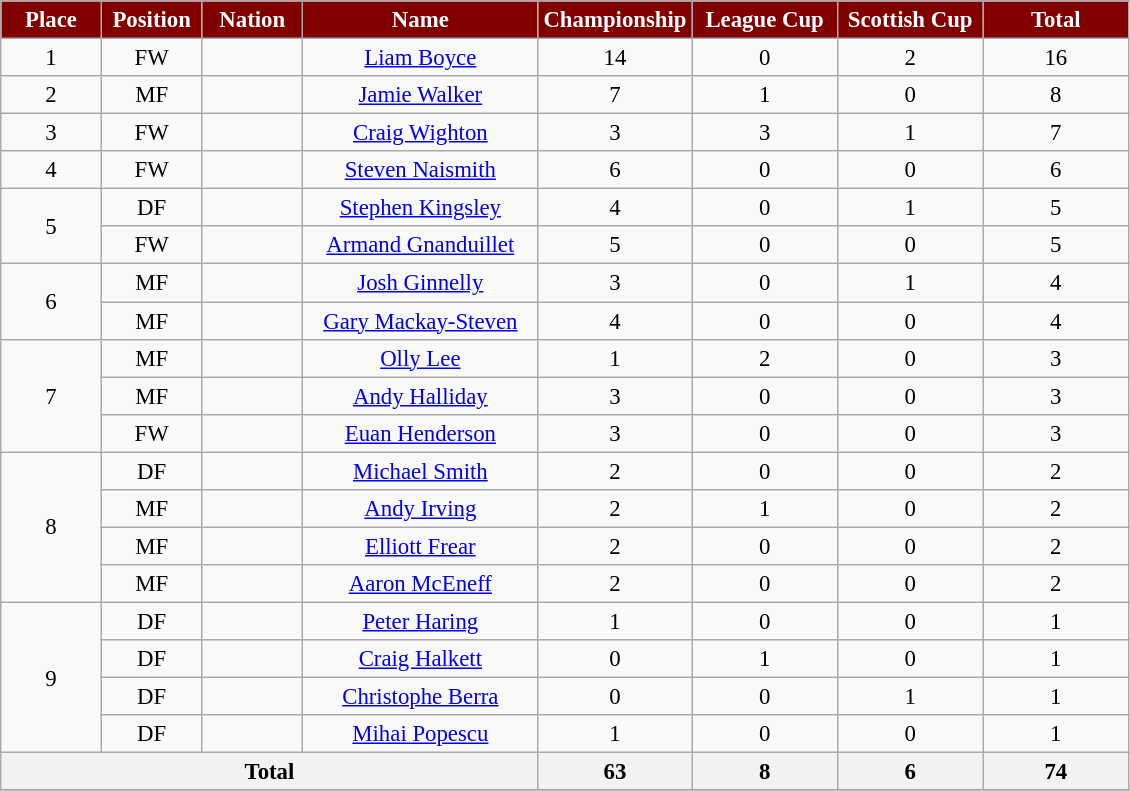<table class="wikitable" style="font-size: 95%; text-align: center;">
<tr>
<th style="background:maroon; color:white;" scope="col" width=60>Place</th>
<th style="background:maroon; color:white;" scope="col" width=60>Position</th>
<th style="background:maroon; color:white;" scope="col" width=60>Nation</th>
<th style="background:maroon; color:white;" scope="col" width=150>Name</th>
<th style="background:maroon; color:white;" scope="col" width=90>Championship</th>
<th style="background:maroon; color:white;" scope="col" width=90>League Cup</th>
<th style="background:maroon; color:white;" scope="col" width=90>Scottish Cup</th>
<th style="background:maroon; color:white;" scope="col" width=90>Total</th>
</tr>
<tr>
<td rowspan="1">1</td>
<td>FW</td>
<td></td>
<td><a href='#'>Liam Boyce</a></td>
<td>14</td>
<td>0</td>
<td>2</td>
<td>16</td>
</tr>
<tr>
<td rowspan="1">2</td>
<td>MF</td>
<td></td>
<td><a href='#'>Jamie Walker</a></td>
<td>7</td>
<td>1</td>
<td>0</td>
<td>8</td>
</tr>
<tr>
<td rowspan="1">3</td>
<td>FW</td>
<td></td>
<td><a href='#'>Craig Wighton</a></td>
<td>3</td>
<td>3</td>
<td>1</td>
<td>7</td>
</tr>
<tr>
<td rowspan="1">4</td>
<td>FW</td>
<td></td>
<td><a href='#'>Steven Naismith</a></td>
<td>6</td>
<td>0</td>
<td>0</td>
<td>6</td>
</tr>
<tr>
<td rowspan="2">5</td>
<td>DF</td>
<td></td>
<td><a href='#'>Stephen Kingsley</a></td>
<td>4</td>
<td>0</td>
<td>1</td>
<td>5</td>
</tr>
<tr>
<td>FW</td>
<td></td>
<td><a href='#'>Armand Gnanduillet</a></td>
<td>5</td>
<td>0</td>
<td>0</td>
<td>5</td>
</tr>
<tr>
<td rowspan="2">6</td>
<td>MF</td>
<td></td>
<td><a href='#'>Josh Ginnelly</a></td>
<td>3</td>
<td>0</td>
<td>1</td>
<td>4</td>
</tr>
<tr>
<td>MF</td>
<td></td>
<td><a href='#'>Gary Mackay-Steven</a></td>
<td>4</td>
<td>0</td>
<td>0</td>
<td>4</td>
</tr>
<tr>
<td rowspan="3">7</td>
<td>MF</td>
<td></td>
<td><a href='#'>Olly Lee</a></td>
<td>1</td>
<td>2</td>
<td>0</td>
<td>3</td>
</tr>
<tr>
<td>MF</td>
<td></td>
<td><a href='#'>Andy Halliday</a></td>
<td>3</td>
<td>0</td>
<td>0</td>
<td>3</td>
</tr>
<tr>
<td>FW</td>
<td></td>
<td><a href='#'>Euan Henderson</a></td>
<td>3</td>
<td>0</td>
<td>0</td>
<td>3</td>
</tr>
<tr>
<td rowspan="4">8</td>
<td>DF</td>
<td></td>
<td><a href='#'>Michael Smith</a></td>
<td>2</td>
<td>0</td>
<td>0</td>
<td>2</td>
</tr>
<tr>
<td>MF</td>
<td></td>
<td><a href='#'>Andy Irving</a></td>
<td>2</td>
<td>1</td>
<td>0</td>
<td>2</td>
</tr>
<tr>
<td>MF</td>
<td></td>
<td><a href='#'>Elliott Frear</a></td>
<td>2</td>
<td>0</td>
<td>0</td>
<td>2</td>
</tr>
<tr>
<td>MF</td>
<td></td>
<td><a href='#'>Aaron McEneff</a></td>
<td>2</td>
<td>0</td>
<td>0</td>
<td>2</td>
</tr>
<tr>
<td rowspan="4">9</td>
<td>DF</td>
<td></td>
<td><a href='#'>Peter Haring</a></td>
<td>1</td>
<td>0</td>
<td>0</td>
<td>1</td>
</tr>
<tr>
<td>DF</td>
<td></td>
<td><a href='#'>Craig Halkett</a></td>
<td>0</td>
<td>1</td>
<td>0</td>
<td>1</td>
</tr>
<tr>
<td>DF</td>
<td></td>
<td><a href='#'>Christophe Berra</a></td>
<td>0</td>
<td>0</td>
<td>1</td>
<td>1</td>
</tr>
<tr>
<td>DF</td>
<td></td>
<td><a href='#'>Mihai Popescu</a></td>
<td>1</td>
<td>0</td>
<td>0</td>
<td>1</td>
</tr>
<tr>
<th colspan=4>Total</th>
<th>63</th>
<th>8</th>
<th>6</th>
<th>74</th>
</tr>
<tr>
</tr>
</table>
